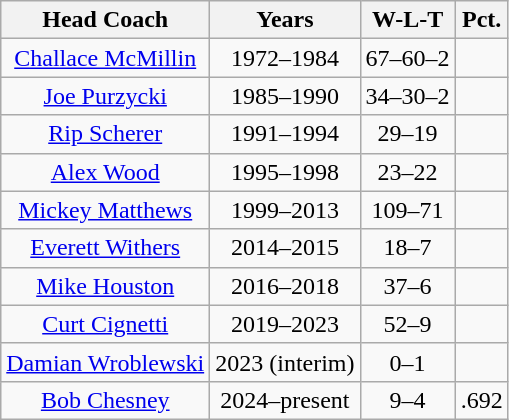<table class="wikitable" style="text-align:center">
<tr>
<th>Head Coach</th>
<th>Years</th>
<th>W-L-T</th>
<th>Pct.</th>
</tr>
<tr>
<td><a href='#'>Challace McMillin</a></td>
<td>1972–1984</td>
<td>67–60–2</td>
<td></td>
</tr>
<tr>
<td><a href='#'>Joe Purzycki</a></td>
<td>1985–1990</td>
<td>34–30–2</td>
<td></td>
</tr>
<tr>
<td><a href='#'>Rip Scherer</a></td>
<td>1991–1994</td>
<td>29–19</td>
<td></td>
</tr>
<tr>
<td><a href='#'>Alex Wood</a></td>
<td>1995–1998</td>
<td>23–22</td>
<td></td>
</tr>
<tr>
<td><a href='#'>Mickey Matthews</a></td>
<td>1999–2013</td>
<td>109–71</td>
<td></td>
</tr>
<tr>
<td><a href='#'>Everett Withers</a></td>
<td>2014–2015</td>
<td>18–7</td>
<td></td>
</tr>
<tr>
<td><a href='#'>Mike Houston</a></td>
<td>2016–2018</td>
<td>37–6</td>
<td></td>
</tr>
<tr>
<td><a href='#'>Curt Cignetti</a></td>
<td>2019–2023</td>
<td>52–9</td>
<td></td>
</tr>
<tr>
<td><a href='#'>Damian Wroblewski</a></td>
<td>2023 (interim)</td>
<td>0–1</td>
<td></td>
</tr>
<tr>
<td><a href='#'>Bob Chesney</a></td>
<td>2024–present</td>
<td>9–4</td>
<td>.692</td>
</tr>
</table>
